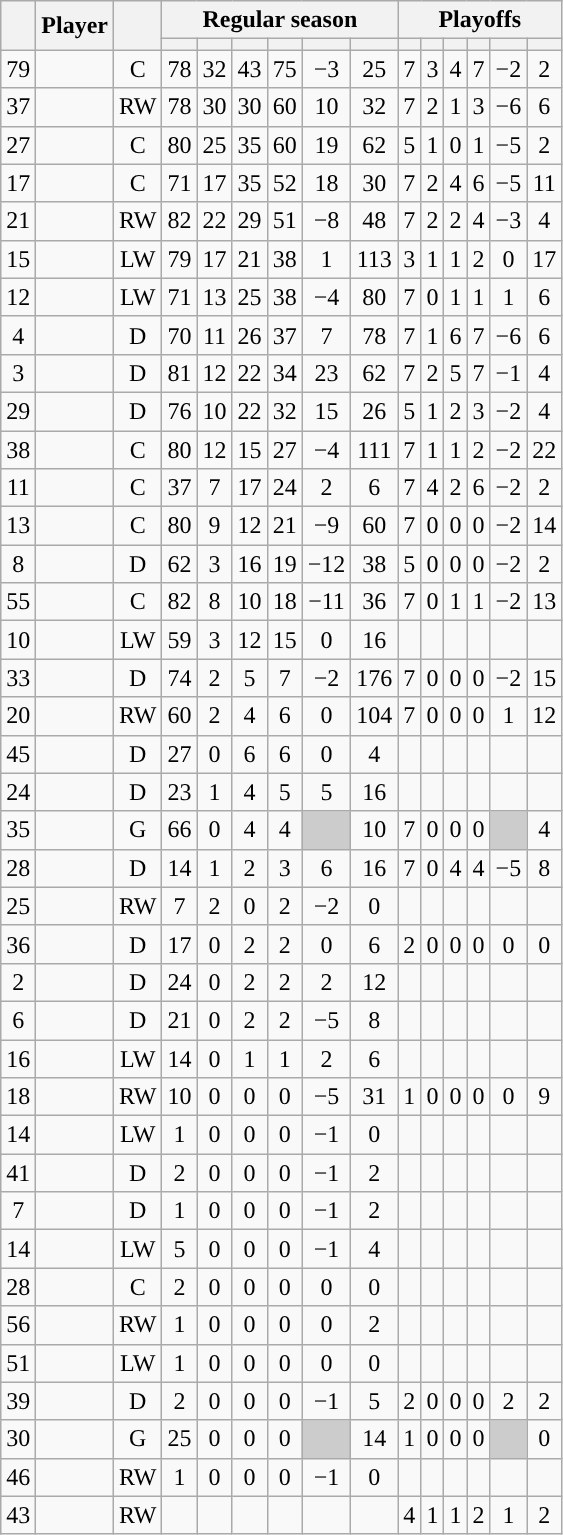<table class="wikitable sortable plainrowheaders" style="text-align:center;">
<tr>
<th scope="col" data-sort-type="number" rowspan="2"></th>
<th scope="col" rowspan="2">Player</th>
<th scope="col" rowspan="2"></th>
<th scope=colgroup colspan=6>Regular season</th>
<th scope=colgroup colspan=6>Playoffs</th>
</tr>
<tr>
<th scope="col" data-sort-type="number"></th>
<th scope="col" data-sort-type="number"></th>
<th scope="col" data-sort-type="number"></th>
<th scope="col" data-sort-type="number"></th>
<th scope="col" data-sort-type="number"></th>
<th scope="col" data-sort-type="number"></th>
<th scope="col" data-sort-type="number"></th>
<th scope="col" data-sort-type="number"></th>
<th scope="col" data-sort-type="number"></th>
<th scope="col" data-sort-type="number"></th>
<th scope="col" data-sort-type="number"></th>
<th scope="col" data-sort-type="number"></th>
</tr>
<tr>
<td scope="row">79</td>
<td align="left"></td>
<td>C</td>
<td>78</td>
<td>32</td>
<td>43</td>
<td>75</td>
<td>−3</td>
<td>25</td>
<td>7</td>
<td>3</td>
<td>4</td>
<td>7</td>
<td>−2</td>
<td>2</td>
</tr>
<tr>
<td scope="row">37</td>
<td align="left"></td>
<td>RW</td>
<td>78</td>
<td>30</td>
<td>30</td>
<td>60</td>
<td>10</td>
<td>32</td>
<td>7</td>
<td>2</td>
<td>1</td>
<td>3</td>
<td>−6</td>
<td>6</td>
</tr>
<tr>
<td scope="row">27</td>
<td align="left"></td>
<td>C</td>
<td>80</td>
<td>25</td>
<td>35</td>
<td>60</td>
<td>19</td>
<td>62</td>
<td>5</td>
<td>1</td>
<td>0</td>
<td>1</td>
<td>−5</td>
<td>2</td>
</tr>
<tr>
<td scope="row">17</td>
<td align="left"></td>
<td>C</td>
<td>71</td>
<td>17</td>
<td>35</td>
<td>52</td>
<td>18</td>
<td>30</td>
<td>7</td>
<td>2</td>
<td>4</td>
<td>6</td>
<td>−5</td>
<td>11</td>
</tr>
<tr>
<td scope="row">21</td>
<td align="left"></td>
<td>RW</td>
<td>82</td>
<td>22</td>
<td>29</td>
<td>51</td>
<td>−8</td>
<td>48</td>
<td>7</td>
<td>2</td>
<td>2</td>
<td>4</td>
<td>−3</td>
<td>4</td>
</tr>
<tr>
<td scope="row">15</td>
<td align="left"></td>
<td>LW</td>
<td>79</td>
<td>17</td>
<td>21</td>
<td>38</td>
<td>1</td>
<td>113</td>
<td>3</td>
<td>1</td>
<td>1</td>
<td>2</td>
<td>0</td>
<td>17</td>
</tr>
<tr>
<td scope="row">12</td>
<td align="left"></td>
<td>LW</td>
<td>71</td>
<td>13</td>
<td>25</td>
<td>38</td>
<td>−4</td>
<td>80</td>
<td>7</td>
<td>0</td>
<td>1</td>
<td>1</td>
<td>1</td>
<td>6</td>
</tr>
<tr>
<td scope="row">4</td>
<td align="left"></td>
<td>D</td>
<td>70</td>
<td>11</td>
<td>26</td>
<td>37</td>
<td>7</td>
<td>78</td>
<td>7</td>
<td>1</td>
<td>6</td>
<td>7</td>
<td>−6</td>
<td>6</td>
</tr>
<tr>
<td scope="row">3</td>
<td align="left"></td>
<td>D</td>
<td>81</td>
<td>12</td>
<td>22</td>
<td>34</td>
<td>23</td>
<td>62</td>
<td>7</td>
<td>2</td>
<td>5</td>
<td>7</td>
<td>−1</td>
<td>4</td>
</tr>
<tr>
<td scope="row">29</td>
<td align="left"></td>
<td>D</td>
<td>76</td>
<td>10</td>
<td>22</td>
<td>32</td>
<td>15</td>
<td>26</td>
<td>5</td>
<td>1</td>
<td>2</td>
<td>3</td>
<td>−2</td>
<td>4</td>
</tr>
<tr>
<td scope="row">38</td>
<td align="left"></td>
<td>C</td>
<td>80</td>
<td>12</td>
<td>15</td>
<td>27</td>
<td>−4</td>
<td>111</td>
<td>7</td>
<td>1</td>
<td>1</td>
<td>2</td>
<td>−2</td>
<td>22</td>
</tr>
<tr>
<td scope="row">11</td>
<td align="left"></td>
<td>C</td>
<td>37</td>
<td>7</td>
<td>17</td>
<td>24</td>
<td>2</td>
<td>6</td>
<td>7</td>
<td>4</td>
<td>2</td>
<td>6</td>
<td>−2</td>
<td>2</td>
</tr>
<tr>
<td scope="row">13</td>
<td align="left"></td>
<td>C</td>
<td>80</td>
<td>9</td>
<td>12</td>
<td>21</td>
<td>−9</td>
<td>60</td>
<td>7</td>
<td>0</td>
<td>0</td>
<td>0</td>
<td>−2</td>
<td>14</td>
</tr>
<tr>
<td scope="row">8</td>
<td align="left"></td>
<td>D</td>
<td>62</td>
<td>3</td>
<td>16</td>
<td>19</td>
<td>−12</td>
<td>38</td>
<td>5</td>
<td>0</td>
<td>0</td>
<td>0</td>
<td>−2</td>
<td>2</td>
</tr>
<tr>
<td scope="row">55</td>
<td align="left"></td>
<td>C</td>
<td>82</td>
<td>8</td>
<td>10</td>
<td>18</td>
<td>−11</td>
<td>36</td>
<td>7</td>
<td>0</td>
<td>1</td>
<td>1</td>
<td>−2</td>
<td>13</td>
</tr>
<tr>
<td scope="row">10</td>
<td align="left"></td>
<td>LW</td>
<td>59</td>
<td>3</td>
<td>12</td>
<td>15</td>
<td>0</td>
<td>16</td>
<td></td>
<td></td>
<td></td>
<td></td>
<td></td>
<td></td>
</tr>
<tr>
<td scope="row">33</td>
<td align="left"></td>
<td>D</td>
<td>74</td>
<td>2</td>
<td>5</td>
<td>7</td>
<td>−2</td>
<td>176</td>
<td>7</td>
<td>0</td>
<td>0</td>
<td>0</td>
<td>−2</td>
<td>15</td>
</tr>
<tr>
<td scope="row">20</td>
<td align="left"></td>
<td>RW</td>
<td>60</td>
<td>2</td>
<td>4</td>
<td>6</td>
<td>0</td>
<td>104</td>
<td>7</td>
<td>0</td>
<td>0</td>
<td>0</td>
<td>1</td>
<td>12</td>
</tr>
<tr>
<td scope="row">45</td>
<td align="left"></td>
<td>D</td>
<td>27</td>
<td>0</td>
<td>6</td>
<td>6</td>
<td>0</td>
<td>4</td>
<td></td>
<td></td>
<td></td>
<td></td>
<td></td>
<td></td>
</tr>
<tr>
<td scope="row">24</td>
<td align="left"></td>
<td>D</td>
<td>23</td>
<td>1</td>
<td>4</td>
<td>5</td>
<td>5</td>
<td>16</td>
<td></td>
<td></td>
<td></td>
<td></td>
<td></td>
<td></td>
</tr>
<tr>
<td scope="row">35</td>
<td align="left"></td>
<td>G</td>
<td>66</td>
<td>0</td>
<td>4</td>
<td>4</td>
<td style="background:#ccc"></td>
<td>10</td>
<td>7</td>
<td>0</td>
<td>0</td>
<td>0</td>
<td style="background:#ccc"></td>
<td>4</td>
</tr>
<tr>
<td scope="row">28</td>
<td align="left"></td>
<td>D</td>
<td>14</td>
<td>1</td>
<td>2</td>
<td>3</td>
<td>6</td>
<td>16</td>
<td>7</td>
<td>0</td>
<td>4</td>
<td>4</td>
<td>−5</td>
<td>8</td>
</tr>
<tr>
<td scope="row">25</td>
<td align="left"></td>
<td>RW</td>
<td>7</td>
<td>2</td>
<td>0</td>
<td>2</td>
<td>−2</td>
<td>0</td>
<td></td>
<td></td>
<td></td>
<td></td>
<td></td>
<td></td>
</tr>
<tr>
<td scope="row">36</td>
<td align="left"></td>
<td>D</td>
<td>17</td>
<td>0</td>
<td>2</td>
<td>2</td>
<td>0</td>
<td>6</td>
<td>2</td>
<td>0</td>
<td>0</td>
<td>0</td>
<td>0</td>
<td>0</td>
</tr>
<tr>
<td scope="row">2</td>
<td align="left"></td>
<td>D</td>
<td>24</td>
<td>0</td>
<td>2</td>
<td>2</td>
<td>2</td>
<td>12</td>
<td></td>
<td></td>
<td></td>
<td></td>
<td></td>
<td></td>
</tr>
<tr>
<td scope="row">6</td>
<td align="left"></td>
<td>D</td>
<td>21</td>
<td>0</td>
<td>2</td>
<td>2</td>
<td>−5</td>
<td>8</td>
<td></td>
<td></td>
<td></td>
<td></td>
<td></td>
<td></td>
</tr>
<tr>
<td scope="row">16</td>
<td align="left"></td>
<td>LW</td>
<td>14</td>
<td>0</td>
<td>1</td>
<td>1</td>
<td>2</td>
<td>6</td>
<td></td>
<td></td>
<td></td>
<td></td>
<td></td>
<td></td>
</tr>
<tr>
<td scope="row">18</td>
<td align="left"></td>
<td>RW</td>
<td>10</td>
<td>0</td>
<td>0</td>
<td>0</td>
<td>−5</td>
<td>31</td>
<td>1</td>
<td>0</td>
<td>0</td>
<td>0</td>
<td>0</td>
<td>9</td>
</tr>
<tr>
<td scope="row">14</td>
<td align="left"></td>
<td>LW</td>
<td>1</td>
<td>0</td>
<td>0</td>
<td>0</td>
<td>−1</td>
<td>0</td>
<td></td>
<td></td>
<td></td>
<td></td>
<td></td>
<td></td>
</tr>
<tr>
<td scope="row">41</td>
<td align="left"></td>
<td>D</td>
<td>2</td>
<td>0</td>
<td>0</td>
<td>0</td>
<td>−1</td>
<td>2</td>
<td></td>
<td></td>
<td></td>
<td></td>
<td></td>
<td></td>
</tr>
<tr>
<td scope="row">7</td>
<td align="left"></td>
<td>D</td>
<td>1</td>
<td>0</td>
<td>0</td>
<td>0</td>
<td>−1</td>
<td>2</td>
<td></td>
<td></td>
<td></td>
<td></td>
<td></td>
<td></td>
</tr>
<tr>
<td scope="row">14</td>
<td align="left"></td>
<td>LW</td>
<td>5</td>
<td>0</td>
<td>0</td>
<td>0</td>
<td>−1</td>
<td>4</td>
<td></td>
<td></td>
<td></td>
<td></td>
<td></td>
<td></td>
</tr>
<tr>
<td scope="row">28</td>
<td align="left"></td>
<td>C</td>
<td>2</td>
<td>0</td>
<td>0</td>
<td>0</td>
<td>0</td>
<td>0</td>
<td></td>
<td></td>
<td></td>
<td></td>
<td></td>
<td></td>
</tr>
<tr>
<td scope="row">56</td>
<td align="left"></td>
<td>RW</td>
<td>1</td>
<td>0</td>
<td>0</td>
<td>0</td>
<td>0</td>
<td>2</td>
<td></td>
<td></td>
<td></td>
<td></td>
<td></td>
<td></td>
</tr>
<tr>
<td scope="row">51</td>
<td align="left"></td>
<td>LW</td>
<td>1</td>
<td>0</td>
<td>0</td>
<td>0</td>
<td>0</td>
<td>0</td>
<td></td>
<td></td>
<td></td>
<td></td>
<td></td>
<td></td>
</tr>
<tr>
<td scope="row">39</td>
<td align="left"></td>
<td>D</td>
<td>2</td>
<td>0</td>
<td>0</td>
<td>0</td>
<td>−1</td>
<td>5</td>
<td>2</td>
<td>0</td>
<td>0</td>
<td>0</td>
<td>2</td>
<td>2</td>
</tr>
<tr>
<td scope="row">30</td>
<td align="left"></td>
<td>G</td>
<td>25</td>
<td>0</td>
<td>0</td>
<td>0</td>
<td style="background:#ccc"></td>
<td>14</td>
<td>1</td>
<td>0</td>
<td>0</td>
<td>0</td>
<td style="background:#ccc"></td>
<td>0</td>
</tr>
<tr>
<td scope="row">46</td>
<td align="left"></td>
<td>RW</td>
<td>1</td>
<td>0</td>
<td>0</td>
<td>0</td>
<td>−1</td>
<td>0</td>
<td></td>
<td></td>
<td></td>
<td></td>
<td></td>
<td></td>
</tr>
<tr>
<td scope="row">43</td>
<td align="left"></td>
<td>RW</td>
<td></td>
<td></td>
<td></td>
<td></td>
<td></td>
<td></td>
<td>4</td>
<td>1</td>
<td>1</td>
<td>2</td>
<td>1</td>
<td>2</td>
</tr>
</table>
